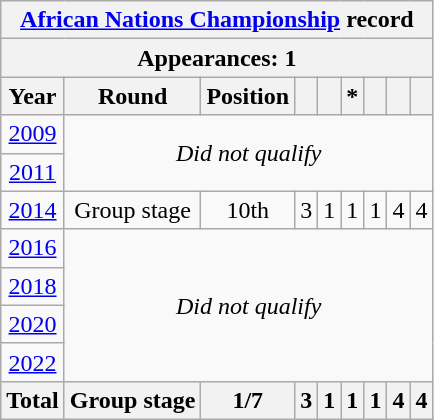<table class="wikitable" style="text-align: center;">
<tr>
<th colspan=9><a href='#'>African Nations Championship</a> record</th>
</tr>
<tr>
<th colspan=9>Appearances: 1</th>
</tr>
<tr>
<th>Year</th>
<th>Round</th>
<th>Position</th>
<th></th>
<th></th>
<th>*</th>
<th></th>
<th></th>
<th></th>
</tr>
<tr>
<td> <a href='#'>2009</a></td>
<td rowspan=2 colspan="8"><em>Did not qualify</em></td>
</tr>
<tr>
<td> <a href='#'>2011</a></td>
</tr>
<tr>
<td> <a href='#'>2014</a></td>
<td>Group stage</td>
<td>10th</td>
<td>3</td>
<td>1</td>
<td>1</td>
<td>1</td>
<td>4</td>
<td>4</td>
</tr>
<tr>
<td> <a href='#'>2016</a></td>
<td rowspan=4 colspan="8"><em>Did not qualify</em></td>
</tr>
<tr>
<td> <a href='#'>2018</a></td>
</tr>
<tr>
<td> <a href='#'>2020</a></td>
</tr>
<tr>
<td> <a href='#'>2022</a></td>
</tr>
<tr>
<th>Total</th>
<th>Group stage</th>
<th>1/7</th>
<th>3</th>
<th>1</th>
<th>1</th>
<th>1</th>
<th>4</th>
<th>4</th>
</tr>
</table>
